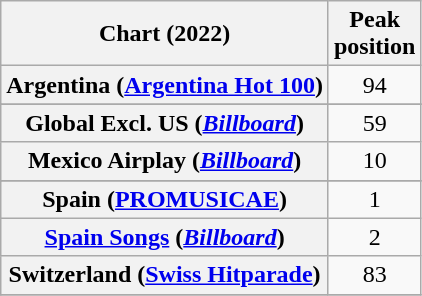<table class="wikitable sortable plainrowheaders" style="text-align:center">
<tr>
<th scope="col">Chart (2022)</th>
<th scope="col">Peak<br>position</th>
</tr>
<tr>
<th scope="row">Argentina (<a href='#'>Argentina Hot 100</a>)</th>
<td>94</td>
</tr>
<tr>
</tr>
<tr>
<th scope="row">Global Excl. US (<em><a href='#'>Billboard</a></em>)</th>
<td>59</td>
</tr>
<tr>
<th scope="row">Mexico Airplay (<em><a href='#'>Billboard</a></em>)</th>
<td>10</td>
</tr>
<tr>
</tr>
<tr>
<th scope="row">Spain (<a href='#'>PROMUSICAE</a>)</th>
<td>1</td>
</tr>
<tr>
<th scope="row"><a href='#'>Spain Songs</a> (<em><a href='#'>Billboard</a></em>)</th>
<td>2</td>
</tr>
<tr>
<th scope="row">Switzerland (<a href='#'>Swiss Hitparade</a>)</th>
<td>83</td>
</tr>
<tr>
</tr>
</table>
